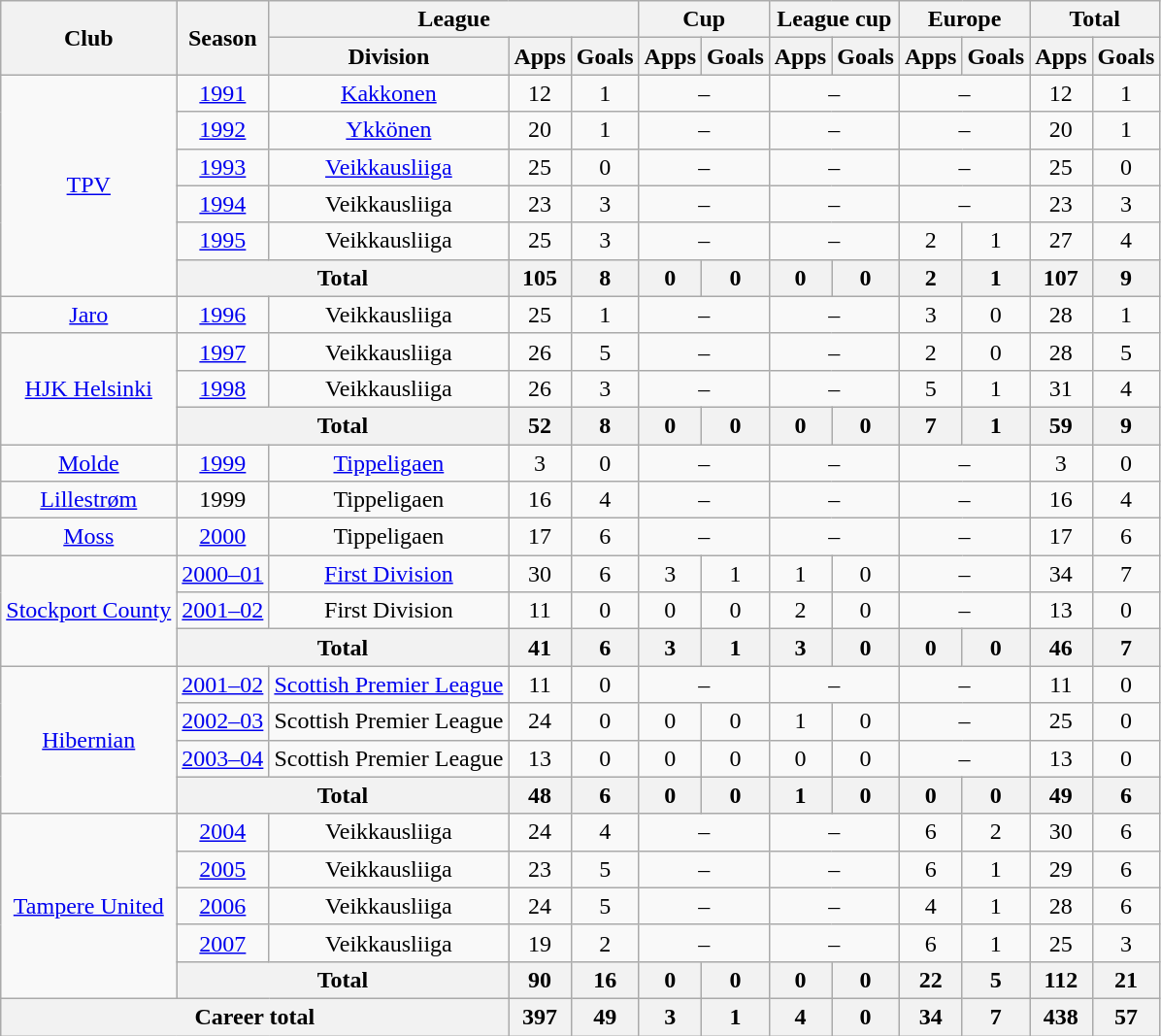<table class="wikitable" style="text-align:center">
<tr>
<th rowspan="2">Club</th>
<th rowspan="2">Season</th>
<th colspan="3">League</th>
<th colspan="2">Cup</th>
<th colspan="2">League cup</th>
<th colspan="2">Europe</th>
<th colspan="2">Total</th>
</tr>
<tr>
<th>Division</th>
<th>Apps</th>
<th>Goals</th>
<th>Apps</th>
<th>Goals</th>
<th>Apps</th>
<th>Goals</th>
<th>Apps</th>
<th>Goals</th>
<th>Apps</th>
<th>Goals</th>
</tr>
<tr>
<td rowspan=6><a href='#'>TPV</a></td>
<td><a href='#'>1991</a></td>
<td><a href='#'>Kakkonen</a></td>
<td>12</td>
<td>1</td>
<td colspan=2>–</td>
<td colspan=2>–</td>
<td colspan=2>–</td>
<td>12</td>
<td>1</td>
</tr>
<tr>
<td><a href='#'>1992</a></td>
<td><a href='#'>Ykkönen</a></td>
<td>20</td>
<td>1</td>
<td colspan=2>–</td>
<td colspan=2>–</td>
<td colspan=2>–</td>
<td>20</td>
<td>1</td>
</tr>
<tr>
<td><a href='#'>1993</a></td>
<td><a href='#'>Veikkausliiga</a></td>
<td>25</td>
<td>0</td>
<td colspan=2>–</td>
<td colspan=2>–</td>
<td colspan=2>–</td>
<td>25</td>
<td>0</td>
</tr>
<tr>
<td><a href='#'>1994</a></td>
<td>Veikkausliiga</td>
<td>23</td>
<td>3</td>
<td colspan=2>–</td>
<td colspan=2>–</td>
<td colspan=2>–</td>
<td>23</td>
<td>3</td>
</tr>
<tr>
<td><a href='#'>1995</a></td>
<td>Veikkausliiga</td>
<td>25</td>
<td>3</td>
<td colspan=2>–</td>
<td colspan=2>–</td>
<td>2</td>
<td>1</td>
<td>27</td>
<td>4</td>
</tr>
<tr>
<th colspan="2">Total</th>
<th>105</th>
<th>8</th>
<th>0</th>
<th>0</th>
<th>0</th>
<th>0</th>
<th>2</th>
<th>1</th>
<th>107</th>
<th>9</th>
</tr>
<tr>
<td><a href='#'>Jaro</a></td>
<td><a href='#'>1996</a></td>
<td>Veikkausliiga</td>
<td>25</td>
<td>1</td>
<td colspan=2>–</td>
<td colspan=2>–</td>
<td>3</td>
<td>0</td>
<td>28</td>
<td>1</td>
</tr>
<tr>
<td rowspan=3><a href='#'>HJK Helsinki</a></td>
<td><a href='#'>1997</a></td>
<td>Veikkausliiga</td>
<td>26</td>
<td>5</td>
<td colspan=2>–</td>
<td colspan=2>–</td>
<td>2</td>
<td>0</td>
<td>28</td>
<td>5</td>
</tr>
<tr>
<td><a href='#'>1998</a></td>
<td>Veikkausliiga</td>
<td>26</td>
<td>3</td>
<td colspan=2>–</td>
<td colspan=2>–</td>
<td>5</td>
<td>1</td>
<td>31</td>
<td>4</td>
</tr>
<tr>
<th colspan="2">Total</th>
<th>52</th>
<th>8</th>
<th>0</th>
<th>0</th>
<th>0</th>
<th>0</th>
<th>7</th>
<th>1</th>
<th>59</th>
<th>9</th>
</tr>
<tr>
<td><a href='#'>Molde</a></td>
<td><a href='#'>1999</a></td>
<td><a href='#'>Tippeligaen</a></td>
<td>3</td>
<td>0</td>
<td colspan=2>–</td>
<td colspan=2>–</td>
<td colspan=2>–</td>
<td>3</td>
<td>0</td>
</tr>
<tr>
<td><a href='#'>Lillestrøm</a></td>
<td>1999</td>
<td>Tippeligaen</td>
<td>16</td>
<td>4</td>
<td colspan=2>–</td>
<td colspan=2>–</td>
<td colspan=2>–</td>
<td>16</td>
<td>4</td>
</tr>
<tr>
<td><a href='#'>Moss</a></td>
<td><a href='#'>2000</a></td>
<td>Tippeligaen</td>
<td>17</td>
<td>6</td>
<td colspan=2>–</td>
<td colspan=2>–</td>
<td colspan=2>–</td>
<td>17</td>
<td>6</td>
</tr>
<tr>
<td rowspan=3><a href='#'>Stockport County</a></td>
<td><a href='#'>2000–01</a></td>
<td><a href='#'>First Division</a></td>
<td>30</td>
<td>6</td>
<td>3</td>
<td>1</td>
<td>1</td>
<td>0</td>
<td colspan=2>–</td>
<td>34</td>
<td>7</td>
</tr>
<tr>
<td><a href='#'>2001–02</a></td>
<td>First Division</td>
<td>11</td>
<td>0</td>
<td>0</td>
<td>0</td>
<td>2</td>
<td>0</td>
<td colspan=2>–</td>
<td>13</td>
<td>0</td>
</tr>
<tr>
<th colspan="2">Total</th>
<th>41</th>
<th>6</th>
<th>3</th>
<th>1</th>
<th>3</th>
<th>0</th>
<th>0</th>
<th>0</th>
<th>46</th>
<th>7</th>
</tr>
<tr>
<td rowspan=4><a href='#'>Hibernian</a></td>
<td><a href='#'>2001–02</a></td>
<td><a href='#'>Scottish Premier League</a></td>
<td>11</td>
<td>0</td>
<td colspan=2>–</td>
<td colspan=2>–</td>
<td colspan=2>–</td>
<td>11</td>
<td>0</td>
</tr>
<tr>
<td><a href='#'>2002–03</a></td>
<td>Scottish Premier League</td>
<td>24</td>
<td>0</td>
<td>0</td>
<td>0</td>
<td>1</td>
<td>0</td>
<td colspan=2>–</td>
<td>25</td>
<td>0</td>
</tr>
<tr>
<td><a href='#'>2003–04</a></td>
<td>Scottish Premier League</td>
<td>13</td>
<td>0</td>
<td>0</td>
<td>0</td>
<td>0</td>
<td>0</td>
<td colspan=2>–</td>
<td>13</td>
<td>0</td>
</tr>
<tr>
<th colspan="2">Total</th>
<th>48</th>
<th>6</th>
<th>0</th>
<th>0</th>
<th>1</th>
<th>0</th>
<th>0</th>
<th>0</th>
<th>49</th>
<th>6</th>
</tr>
<tr>
<td rowspan=5><a href='#'>Tampere United</a></td>
<td><a href='#'>2004</a></td>
<td>Veikkausliiga</td>
<td>24</td>
<td>4</td>
<td colspan=2>–</td>
<td colspan=2>–</td>
<td>6</td>
<td>2</td>
<td>30</td>
<td>6</td>
</tr>
<tr>
<td><a href='#'>2005</a></td>
<td>Veikkausliiga</td>
<td>23</td>
<td>5</td>
<td colspan=2>–</td>
<td colspan=2>–</td>
<td>6</td>
<td>1</td>
<td>29</td>
<td>6</td>
</tr>
<tr>
<td><a href='#'>2006</a></td>
<td>Veikkausliiga</td>
<td>24</td>
<td>5</td>
<td colspan=2>–</td>
<td colspan=2>–</td>
<td>4</td>
<td>1</td>
<td>28</td>
<td>6</td>
</tr>
<tr>
<td><a href='#'>2007</a></td>
<td>Veikkausliiga</td>
<td>19</td>
<td>2</td>
<td colspan=2>–</td>
<td colspan=2>–</td>
<td>6</td>
<td>1</td>
<td>25</td>
<td>3</td>
</tr>
<tr>
<th colspan="2">Total</th>
<th>90</th>
<th>16</th>
<th>0</th>
<th>0</th>
<th>0</th>
<th>0</th>
<th>22</th>
<th>5</th>
<th>112</th>
<th>21</th>
</tr>
<tr>
<th colspan="3">Career total</th>
<th>397</th>
<th>49</th>
<th>3</th>
<th>1</th>
<th>4</th>
<th>0</th>
<th>34</th>
<th>7</th>
<th>438</th>
<th>57</th>
</tr>
</table>
